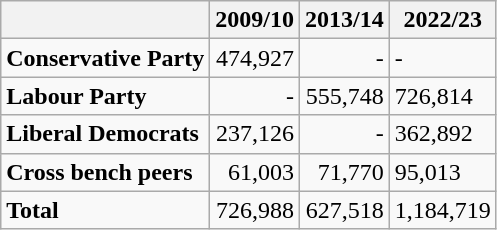<table class="wikitable">
<tr>
<th> </th>
<th>2009/10</th>
<th>2013/14</th>
<th>2022/23</th>
</tr>
<tr>
<td><strong>Conservative Party</strong></td>
<td align="right">474,927</td>
<td align="right">-</td>
<td>-</td>
</tr>
<tr>
<td><strong>Labour Party</strong></td>
<td align="right">-</td>
<td align="right">555,748</td>
<td>726,814</td>
</tr>
<tr>
<td><strong>Liberal Democrats</strong></td>
<td align="right">237,126</td>
<td align="right">-</td>
<td>362,892</td>
</tr>
<tr>
<td><strong>Cross bench peers</strong></td>
<td align="right">61,003</td>
<td align="right">71,770</td>
<td>95,013</td>
</tr>
<tr>
<td><strong>Total</strong></td>
<td align="right">726,988</td>
<td align="right">627,518</td>
<td>1,184,719</td>
</tr>
</table>
